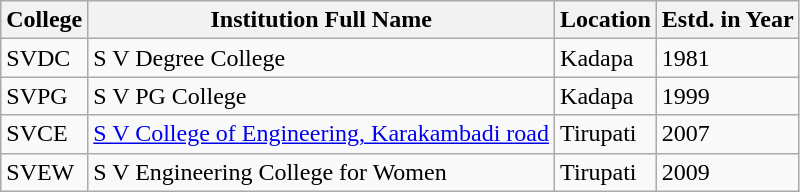<table class="wikitable sortable">
<tr>
<th>College</th>
<th>Institution Full Name</th>
<th>Location</th>
<th>Estd. in Year</th>
</tr>
<tr>
<td>SVDC</td>
<td>S V Degree College</td>
<td>Kadapa</td>
<td>1981</td>
</tr>
<tr>
<td>SVPG</td>
<td>S V PG College</td>
<td>Kadapa</td>
<td>1999</td>
</tr>
<tr>
<td>SVCE</td>
<td><a href='#'>S V College of Engineering, Karakambadi road</a></td>
<td>Tirupati</td>
<td>2007</td>
</tr>
<tr>
<td>SVEW</td>
<td>S V Engineering College for Women</td>
<td>Tirupati</td>
<td>2009</td>
</tr>
</table>
